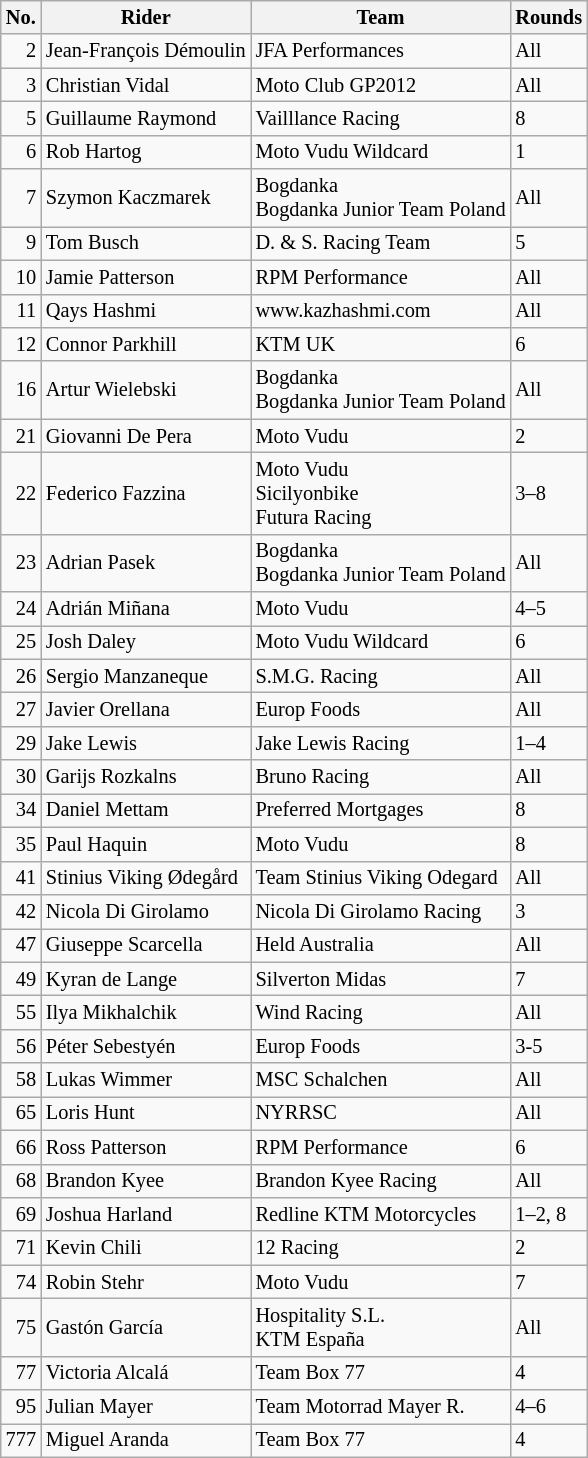<table class="wikitable" style="font-size: 85%">
<tr>
<th>No.</th>
<th>Rider</th>
<th>Team</th>
<th>Rounds</th>
</tr>
<tr>
<td align=right>2</td>
<td> Jean-François Démoulin</td>
<td>JFA Performances</td>
<td>All</td>
</tr>
<tr>
<td align=right>3</td>
<td> Christian Vidal</td>
<td>Moto Club GP2012</td>
<td>All</td>
</tr>
<tr>
<td align=right>5</td>
<td> Guillaume Raymond</td>
<td>Vailllance Racing</td>
<td>8</td>
</tr>
<tr>
<td align=right>6</td>
<td> Rob Hartog</td>
<td>Moto Vudu Wildcard</td>
<td>1</td>
</tr>
<tr>
<td align=right>7</td>
<td> Szymon Kaczmarek</td>
<td>Bogdanka<br>Bogdanka Junior Team Poland</td>
<td>All</td>
</tr>
<tr>
<td align=right>9</td>
<td> Tom Busch</td>
<td>D. & S. Racing Team</td>
<td>5</td>
</tr>
<tr>
<td align=right>10</td>
<td> Jamie Patterson</td>
<td>RPM Performance</td>
<td>All</td>
</tr>
<tr>
<td align=right>11</td>
<td> Qays Hashmi</td>
<td>www.kazhashmi.com</td>
<td>All</td>
</tr>
<tr>
<td align=right>12</td>
<td> Connor Parkhill</td>
<td>KTM UK</td>
<td>6</td>
</tr>
<tr>
<td align=right>16</td>
<td> Artur Wielebski</td>
<td>Bogdanka<br>Bogdanka Junior Team Poland</td>
<td>All</td>
</tr>
<tr>
<td align=right>21</td>
<td> Giovanni De Pera</td>
<td>Moto Vudu</td>
<td>2</td>
</tr>
<tr>
<td align=right>22</td>
<td> Federico Fazzina</td>
<td>Moto Vudu<br>Sicilyonbike<br>Futura Racing</td>
<td>3–8</td>
</tr>
<tr>
<td align=right>23</td>
<td> Adrian Pasek</td>
<td>Bogdanka<br>Bogdanka Junior Team Poland</td>
<td>All</td>
</tr>
<tr>
<td align=right>24</td>
<td> Adrián Miñana</td>
<td>Moto Vudu</td>
<td>4–5</td>
</tr>
<tr>
<td align=right>25</td>
<td> Josh Daley</td>
<td>Moto Vudu Wildcard</td>
<td>6</td>
</tr>
<tr>
<td align=right>26</td>
<td> Sergio Manzaneque</td>
<td>S.M.G. Racing</td>
<td>All</td>
</tr>
<tr>
<td align=right>27</td>
<td> Javier Orellana</td>
<td>Europ Foods</td>
<td>All</td>
</tr>
<tr>
<td align=right>29</td>
<td> Jake Lewis</td>
<td>Jake Lewis Racing</td>
<td>1–4</td>
</tr>
<tr>
<td align=right>30</td>
<td> Garijs Rozkalns</td>
<td>Bruno Racing</td>
<td>All</td>
</tr>
<tr>
<td align=right>34</td>
<td> Daniel Mettam</td>
<td>Preferred Mortgages</td>
<td>8</td>
</tr>
<tr>
<td align=right>35</td>
<td> Paul Haquin</td>
<td>Moto Vudu</td>
<td>8</td>
</tr>
<tr>
<td align=right>41</td>
<td> Stinius Viking Ødegård</td>
<td>Team Stinius Viking Odegard</td>
<td>All</td>
</tr>
<tr>
<td align=right>42</td>
<td> Nicola Di Girolamo</td>
<td>Nicola Di Girolamo Racing</td>
<td>3</td>
</tr>
<tr>
<td align=right>47</td>
<td> Giuseppe Scarcella</td>
<td>Held Australia</td>
<td>All</td>
</tr>
<tr>
<td align=right>49</td>
<td> Kyran de Lange</td>
<td>Silverton Midas</td>
<td>7</td>
</tr>
<tr>
<td align=right>55</td>
<td> Ilya Mikhalchik</td>
<td>Wind Racing</td>
<td>All</td>
</tr>
<tr>
<td align=right>56</td>
<td> Péter Sebestyén</td>
<td>Europ Foods</td>
<td>3-5</td>
</tr>
<tr>
<td align=right>58</td>
<td> Lukas Wimmer</td>
<td>MSC Schalchen</td>
<td>All</td>
</tr>
<tr>
<td align=right>65</td>
<td> Loris Hunt</td>
<td>NYRRSC</td>
<td>All</td>
</tr>
<tr>
<td align=right>66</td>
<td> Ross Patterson</td>
<td>RPM Performance</td>
<td>6</td>
</tr>
<tr>
<td align=right>68</td>
<td> Brandon Kyee</td>
<td>Brandon Kyee Racing</td>
<td>All</td>
</tr>
<tr>
<td align=right>69</td>
<td> Joshua Harland</td>
<td>Redline KTM Motorcycles</td>
<td>1–2, 8</td>
</tr>
<tr>
<td align=right>71</td>
<td> Kevin Chili</td>
<td>12 Racing</td>
<td>2</td>
</tr>
<tr>
<td align=right>74</td>
<td> Robin Stehr</td>
<td>Moto Vudu</td>
<td>7</td>
</tr>
<tr>
<td align=right>75</td>
<td> Gastón García</td>
<td>Hospitality S.L.<br>KTM España</td>
<td>All</td>
</tr>
<tr>
<td align=right>77</td>
<td> Victoria Alcalá</td>
<td>Team Box 77</td>
<td>4</td>
</tr>
<tr>
<td align=right>95</td>
<td> Julian Mayer</td>
<td>Team Motorrad Mayer R.</td>
<td>4–6</td>
</tr>
<tr>
<td align=right>777</td>
<td> Miguel Aranda</td>
<td>Team Box 77</td>
<td>4</td>
</tr>
</table>
